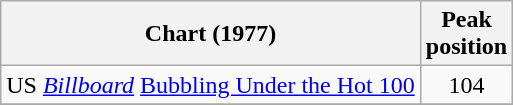<table class="wikitable">
<tr>
<th>Chart (1977)</th>
<th>Peak<br>position</th>
</tr>
<tr>
<td>US <em><a href='#'>Billboard</a></em> <a href='#'>Bubbling Under the Hot 100</a></td>
<td style="text-align:center;">104</td>
</tr>
<tr>
</tr>
</table>
